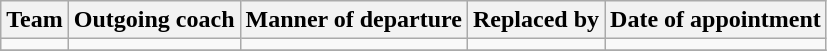<table class="wikitable sortable">
<tr>
<th>Team</th>
<th>Outgoing coach</th>
<th>Manner of departure</th>
<th>Replaced by</th>
<th>Date of appointment</th>
</tr>
<tr>
<td></td>
<td></td>
<td></td>
<td></td>
<td></td>
</tr>
<tr>
</tr>
</table>
